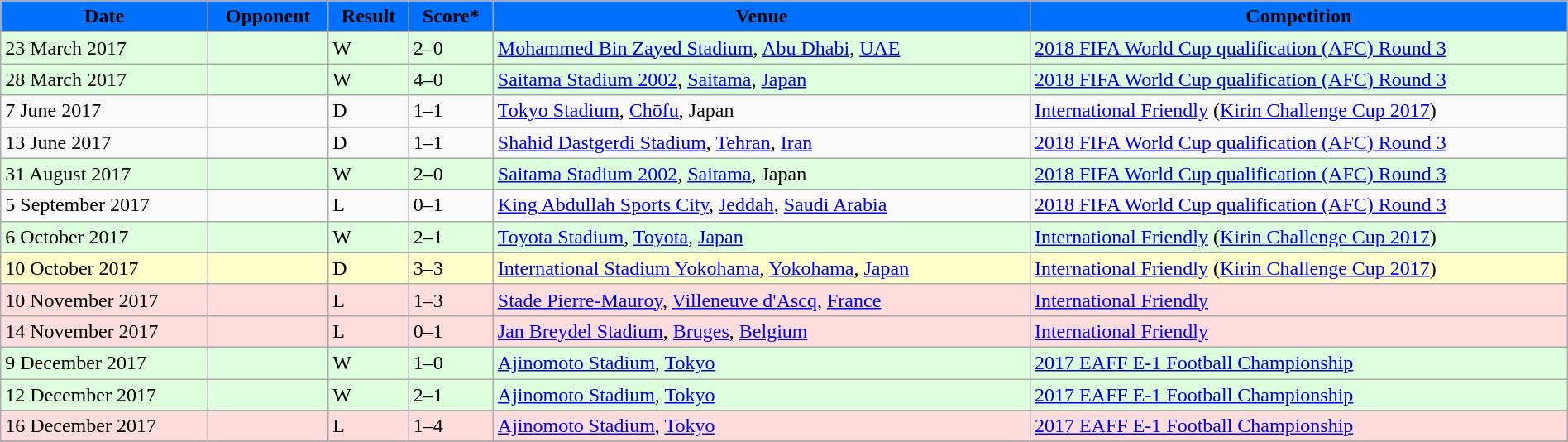<table width=100% class="wikitable">
<tr>
<th style="background:#0070FF;"><span>Date</span></th>
<th style="background:#0070FF;"><span>Opponent</span></th>
<th style="background:#0070FF;"><span>Result</span></th>
<th style="background:#0070FF;"><span>Score*</span></th>
<th style="background:#0070FF;"><span>Venue</span></th>
<th style="background:#0070FF;"><span>Competition</span></th>
</tr>
<tr>
</tr>
<tr style="background:#dfd;">
<td>23 March 2017</td>
<td></td>
<td>W</td>
<td>2–0</td>
<td> <a href='#'>Mohammed Bin Zayed Stadium</a>, <a href='#'>Abu Dhabi</a>, <a href='#'>UAE</a></td>
<td><a href='#'>2018 FIFA World Cup qualification (AFC) Round 3</a></td>
</tr>
<tr style="background:#dfd;">
<td>28 March 2017</td>
<td></td>
<td>W</td>
<td>4–0</td>
<td> <a href='#'>Saitama Stadium 2002</a>, <a href='#'>Saitama</a>, <a href='#'>Japan</a></td>
<td><a href='#'>2018 FIFA World Cup qualification (AFC) Round 3</a></td>
</tr>
<tr -bgcolor=#FFFFCC>
<td>7 June 2017</td>
<td></td>
<td>D</td>
<td>1–1</td>
<td> <a href='#'>Tokyo Stadium</a>, <a href='#'>Chōfu</a>, Japan</td>
<td><a href='#'>International Friendly</a> (<a href='#'>Kirin Challenge Cup 2017</a>)</td>
</tr>
<tr -bgcolor=#FFFFCC>
<td>13 June 2017</td>
<td></td>
<td>D</td>
<td>1–1</td>
<td> <a href='#'>Shahid Dastgerdi Stadium</a>, <a href='#'>Tehran</a>, <a href='#'>Iran</a></td>
<td><a href='#'>2018 FIFA World Cup qualification (AFC) Round 3</a></td>
</tr>
<tr style="background:#dfd;">
<td>31 August 2017</td>
<td></td>
<td>W</td>
<td>2–0</td>
<td> <a href='#'>Saitama Stadium 2002</a>, <a href='#'>Saitama</a>, Japan</td>
<td><a href='#'>2018 FIFA World Cup qualification (AFC) Round 3</a></td>
</tr>
<tr -style="background:#fcc;">
<td>5 September 2017</td>
<td></td>
<td>L</td>
<td>0–1</td>
<td> <a href='#'>King Abdullah Sports City</a>, <a href='#'>Jeddah</a>, <a href='#'>Saudi Arabia</a></td>
<td><a href='#'>2018 FIFA World Cup qualification (AFC) Round 3</a></td>
</tr>
<tr style="background:#dfd;">
<td>6 October 2017</td>
<td></td>
<td>W</td>
<td>2–1</td>
<td> <a href='#'>Toyota Stadium</a>, <a href='#'>Toyota</a>, <a href='#'>Japan</a></td>
<td><a href='#'>International Friendly</a> (<a href='#'>Kirin Challenge Cup 2017</a>)</td>
</tr>
<tr style="background:#FFFFCC;">
<td>10 October 2017</td>
<td></td>
<td>D</td>
<td>3–3</td>
<td> <a href='#'>International Stadium Yokohama</a>, <a href='#'>Yokohama</a>, <a href='#'>Japan</a></td>
<td><a href='#'>International Friendly</a> (<a href='#'>Kirin Challenge Cup 2017</a>)</td>
</tr>
<tr style="background:#fdd;">
<td>10 November 2017</td>
<td></td>
<td>L</td>
<td>1–3</td>
<td> <a href='#'>Stade Pierre-Mauroy</a>, <a href='#'>Villeneuve d'Ascq</a>, <a href='#'>France</a></td>
<td><a href='#'>International Friendly</a></td>
</tr>
<tr style="background:#fdd;">
<td>14 November 2017</td>
<td></td>
<td>L</td>
<td>0–1</td>
<td> <a href='#'>Jan Breydel Stadium</a>, <a href='#'>Bruges</a>, <a href='#'>Belgium</a></td>
<td><a href='#'>International Friendly</a></td>
</tr>
<tr style="background:#dfd;">
<td>9 December 2017</td>
<td></td>
<td>W</td>
<td>1–0</td>
<td> <a href='#'>Ajinomoto Stadium</a>, <a href='#'>Tokyo</a></td>
<td><a href='#'>2017 EAFF E-1 Football Championship</a></td>
</tr>
<tr style="background:#dfd;">
<td>12 December 2017</td>
<td></td>
<td>W</td>
<td>2–1</td>
<td> <a href='#'>Ajinomoto Stadium</a>, <a href='#'>Tokyo</a></td>
<td><a href='#'>2017 EAFF E-1 Football Championship</a></td>
</tr>
<tr style="background:#fdd;">
<td>16 December 2017</td>
<td></td>
<td>L</td>
<td>1–4</td>
<td> <a href='#'>Ajinomoto Stadium</a>, <a href='#'>Tokyo</a></td>
<td><a href='#'>2017 EAFF E-1 Football Championship</a></td>
</tr>
<tr>
</tr>
</table>
